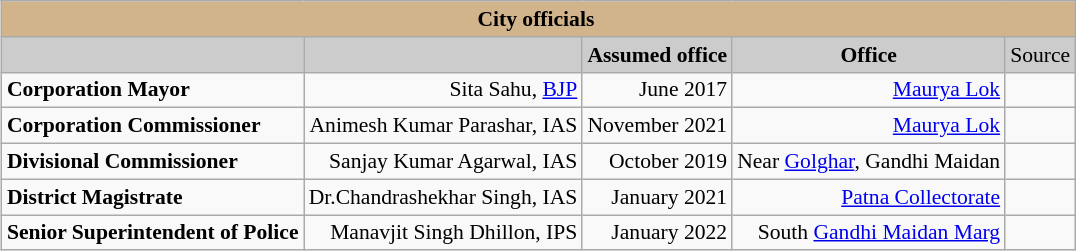<table class="wikitable collapsible" style="float:right; margin:0 0 0.5em 1em; text-align:right; font-size:90%;">
<tr>
<th style="background:tan; text-align:center" colspan="5"><span>City officials</span> </th>
</tr>
<tr style="background:#ccc; text-align:center;">
<td></td>
<td></td>
<td><strong>Assumed office</strong></td>
<td><strong>Office</strong></td>
<td>Source</td>
</tr>
<tr>
<td align=left><strong>Corporation Mayor</strong></td>
<td>Sita Sahu, <a href='#'>BJP</a></td>
<td>June 2017</td>
<td><a href='#'>Maurya Lok</a></td>
<td></td>
</tr>
<tr>
<td align=left><strong>Corporation Commissioner</strong></td>
<td>Animesh Kumar Parashar, IAS</td>
<td>November 2021</td>
<td><a href='#'>Maurya Lok</a></td>
<td></td>
</tr>
<tr>
<td align=left><strong>Divisional Commissioner</strong></td>
<td>Sanjay Kumar Agarwal, IAS</td>
<td>October 2019</td>
<td>Near <a href='#'>Golghar</a>, Gandhi Maidan</td>
<td></td>
</tr>
<tr>
<td align=left><strong>District Magistrate</strong></td>
<td>Dr.Chandrashekhar Singh, IAS</td>
<td>January 2021</td>
<td><a href='#'>Patna Collectorate</a></td>
<td></td>
</tr>
<tr>
<td align=left><strong>Senior Superintendent of Police</strong></td>
<td>Manavjit Singh Dhillon, IPS</td>
<td>January 2022</td>
<td>South <a href='#'>Gandhi Maidan Marg</a></td>
<td></td>
</tr>
</table>
